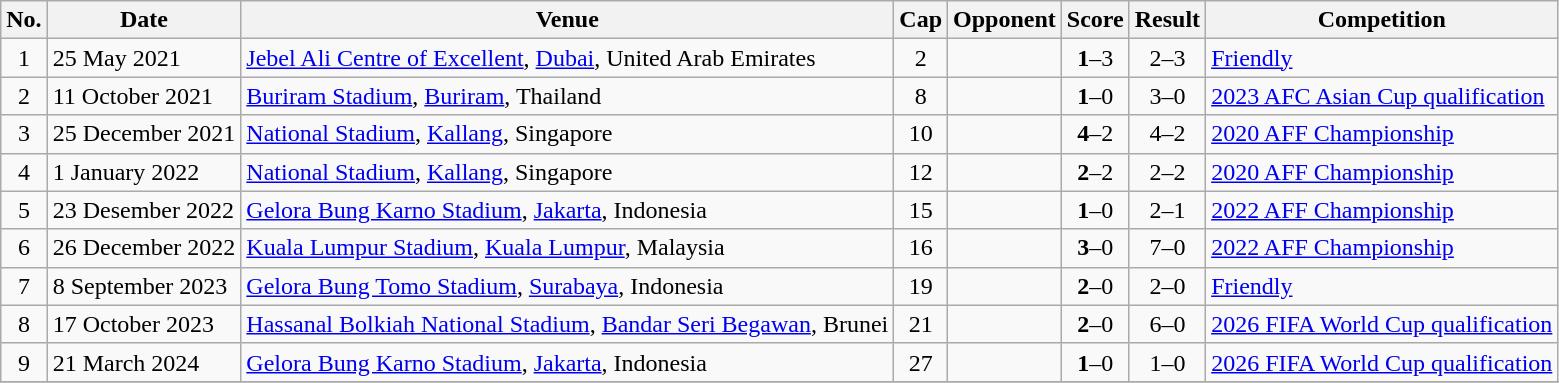<table class="wikitable sortable">
<tr>
<th scope=col>No.</th>
<th scope=col>Date</th>
<th scope=col>Venue</th>
<th scope=col>Cap</th>
<th scope=col>Opponent</th>
<th scope=col>Score</th>
<th scope=col>Result</th>
<th scope=col>Competition</th>
</tr>
<tr>
<td style="text-align:center">1</td>
<td>25 May 2021</td>
<td><a href='#'>Jebel Ali Centre of Excellent</a>, <a href='#'>Dubai</a>, United Arab Emirates</td>
<td align=center>2</td>
<td></td>
<td align=center><strong>1</strong>–3</td>
<td align=center>2–3</td>
<td><a href='#'>Friendly</a></td>
</tr>
<tr>
<td style="text-align:center">2</td>
<td>11 October 2021</td>
<td><a href='#'>Buriram Stadium</a>, <a href='#'>Buriram</a>, Thailand</td>
<td align=center>8</td>
<td></td>
<td align=center><strong>1</strong>–0</td>
<td align=center>3–0</td>
<td><a href='#'>2023 AFC Asian Cup qualification</a></td>
</tr>
<tr>
<td style="text-align:center">3</td>
<td>25 December 2021</td>
<td><a href='#'>National Stadium</a>, <a href='#'>Kallang</a>, Singapore</td>
<td align=center>10</td>
<td></td>
<td align=center><strong>4</strong>–2</td>
<td align=center>4–2 </td>
<td><a href='#'>2020 AFF Championship</a></td>
</tr>
<tr>
<td style="text-align:center">4</td>
<td>1 January 2022</td>
<td><a href='#'>National Stadium</a>, <a href='#'>Kallang</a>, Singapore</td>
<td align=center>12</td>
<td></td>
<td align=center><strong>2</strong>–2</td>
<td align=center>2–2</td>
<td><a href='#'>2020 AFF Championship</a></td>
</tr>
<tr>
<td style="text-align:center">5</td>
<td>23 Desember 2022</td>
<td><a href='#'>Gelora Bung Karno Stadium</a>, <a href='#'>Jakarta</a>, Indonesia</td>
<td align=center>15</td>
<td></td>
<td align=center><strong>1</strong>–0</td>
<td align=center>2–1</td>
<td><a href='#'>2022 AFF Championship</a></td>
</tr>
<tr>
<td style="text-align:center">6</td>
<td>26 December 2022</td>
<td><a href='#'>Kuala Lumpur Stadium</a>, <a href='#'>Kuala Lumpur</a>, Malaysia</td>
<td align=center>16</td>
<td></td>
<td align=center><strong>3</strong>–0</td>
<td align=center>7–0</td>
<td><a href='#'>2022 AFF Championship</a></td>
</tr>
<tr>
<td style="text-align:center">7</td>
<td>8 September 2023</td>
<td><a href='#'>Gelora Bung Tomo Stadium</a>, <a href='#'>Surabaya</a>, Indonesia</td>
<td align=center>19</td>
<td></td>
<td align=center><strong>2</strong>–0</td>
<td align=center>2–0</td>
<td><a href='#'>Friendly</a></td>
</tr>
<tr>
<td style="text-align:center">8</td>
<td>17 October 2023</td>
<td><a href='#'>Hassanal Bolkiah National Stadium</a>, <a href='#'>Bandar Seri Begawan</a>, Brunei</td>
<td align=center>21</td>
<td></td>
<td align=center><strong>2</strong>–0</td>
<td align=center>6–0</td>
<td><a href='#'>2026 FIFA World Cup qualification</a></td>
</tr>
<tr>
<td style="text-align:center">9</td>
<td>21 March 2024</td>
<td><a href='#'>Gelora Bung Karno Stadium</a>, <a href='#'>Jakarta</a>, Indonesia</td>
<td align=center>27</td>
<td></td>
<td align=center><strong>1</strong>–0</td>
<td align=center>1–0</td>
<td><a href='#'>2026 FIFA World Cup qualification</a></td>
</tr>
<tr>
</tr>
</table>
